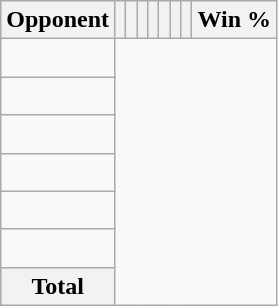<table class="wikitable sortable collapsible collapsed" style="text-align: center;">
<tr>
<th>Opponent</th>
<th></th>
<th></th>
<th></th>
<th></th>
<th></th>
<th></th>
<th></th>
<th>Win %</th>
</tr>
<tr>
<td align="left"><br></td>
</tr>
<tr>
<td align="left"><br></td>
</tr>
<tr>
<td align="left"><br></td>
</tr>
<tr>
<td align="left"><br></td>
</tr>
<tr>
<td align="left"><br></td>
</tr>
<tr>
<td align="left"><br></td>
</tr>
<tr class="sortbottom">
<th>Total<br></th>
</tr>
</table>
